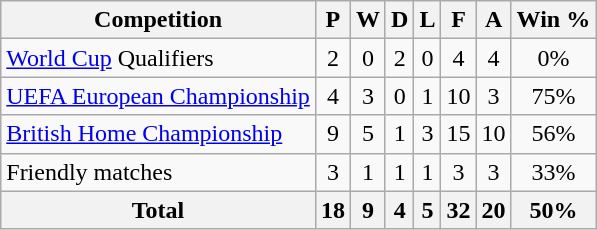<table class="wikitable" style="text-align: center">
<tr>
<th>Competition</th>
<th>P</th>
<th>W</th>
<th>D</th>
<th>L</th>
<th>F</th>
<th>A</th>
<th>Win %</th>
</tr>
<tr>
<td align=left><a href='#'>World Cup</a> Qualifiers</td>
<td>2</td>
<td>0</td>
<td>2</td>
<td>0</td>
<td>4</td>
<td>4</td>
<td>0%</td>
</tr>
<tr>
<td align=left><a href='#'>UEFA European Championship</a></td>
<td>4</td>
<td>3</td>
<td>0</td>
<td>1</td>
<td>10</td>
<td>3</td>
<td>75%</td>
</tr>
<tr>
<td align=left><a href='#'>British Home Championship</a></td>
<td>9</td>
<td>5</td>
<td>1</td>
<td>3</td>
<td>15</td>
<td>10</td>
<td>56%</td>
</tr>
<tr>
<td align=left>Friendly matches</td>
<td>3</td>
<td>1</td>
<td>1</td>
<td>1</td>
<td>3</td>
<td>3</td>
<td>33%</td>
</tr>
<tr>
<th align=left>Total</th>
<th>18</th>
<th>9</th>
<th>4</th>
<th>5</th>
<th>32</th>
<th>20</th>
<th>50%</th>
</tr>
</table>
